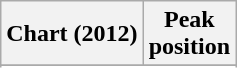<table class="wikitable sortable plainrowheaders">
<tr>
<th scope="col">Chart (2012)</th>
<th scope="col">Peak<br>position</th>
</tr>
<tr>
</tr>
<tr>
</tr>
</table>
